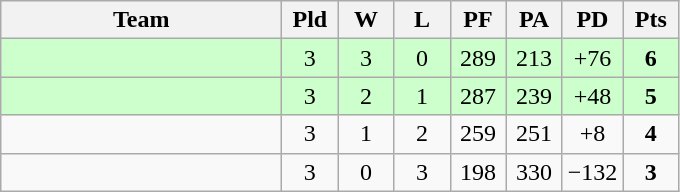<table class="wikitable" style="text-align:center;">
<tr>
<th width=180>Team</th>
<th width=30>Pld</th>
<th width=30>W</th>
<th width=30>L</th>
<th width=30>PF</th>
<th width=30>PA</th>
<th width=30>PD</th>
<th width=30>Pts</th>
</tr>
<tr bgcolor="#ccffcc">
<td align="left"></td>
<td>3</td>
<td>3</td>
<td>0</td>
<td>289</td>
<td>213</td>
<td>+76</td>
<td><strong>6</strong></td>
</tr>
<tr bgcolor="#ccffcc">
<td align="left"></td>
<td>3</td>
<td>2</td>
<td>1</td>
<td>287</td>
<td>239</td>
<td>+48</td>
<td><strong>5</strong></td>
</tr>
<tr>
<td align="left"></td>
<td>3</td>
<td>1</td>
<td>2</td>
<td>259</td>
<td>251</td>
<td>+8</td>
<td><strong>4</strong></td>
</tr>
<tr>
<td align="left"></td>
<td>3</td>
<td>0</td>
<td>3</td>
<td>198</td>
<td>330</td>
<td>−132</td>
<td><strong>3</strong></td>
</tr>
</table>
